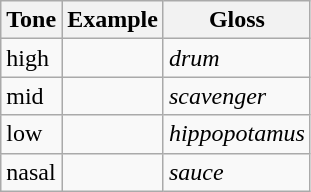<table class="wikitable" align=center=1 cellpadding="5">
<tr>
<th>Tone</th>
<th>Example</th>
<th>Gloss</th>
</tr>
<tr>
<td>high</td>
<td></td>
<td><em>drum</em></td>
</tr>
<tr>
<td>mid</td>
<td></td>
<td><em>scavenger</em></td>
</tr>
<tr>
<td>low</td>
<td></td>
<td><em>hippopotamus</em></td>
</tr>
<tr>
<td>nasal</td>
<td></td>
<td><em>sauce</em></td>
</tr>
</table>
